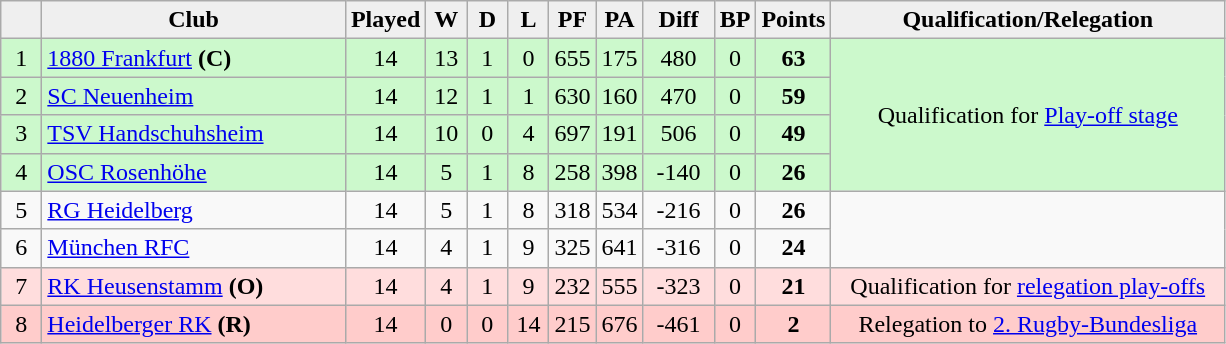<table class="wikitable" style="text-align: center;">
<tr>
<th style="background:#efefef;" width="20"></th>
<th style="background:#efefef;" width="195">Club</th>
<th style="background:#efefef;" width="20">Played</th>
<th style="background:#efefef;" width="20">W</th>
<th style="background:#efefef;" width="20">D</th>
<th style="background:#efefef;" width="20">L</th>
<th style="background:#efefef;" width="20">PF</th>
<th style="background:#efefef;" width="20">PA</th>
<th style="background:#efefef;" width="40">Diff</th>
<th style="background:#efefef;" width="20">BP</th>
<th style="background:#efefef;" width="20">Points</th>
<th style="background:#efefef;" width="255">Qualification/Relegation</th>
</tr>
<tr style="background:#CCF9CC;" align=center>
<td>1</td>
<td align=left><a href='#'>1880 Frankfurt</a> <strong>(C)</strong></td>
<td>14</td>
<td>13</td>
<td>1</td>
<td>0</td>
<td>655</td>
<td>175</td>
<td>480</td>
<td>0</td>
<td><strong>63</strong></td>
<td rowspan=4>Qualification for <a href='#'>Play-off stage</a></td>
</tr>
<tr style="background:#CCF9CC;" align=center>
<td>2</td>
<td align=left><a href='#'>SC Neuenheim</a></td>
<td>14</td>
<td>12</td>
<td>1</td>
<td>1</td>
<td>630</td>
<td>160</td>
<td>470</td>
<td>0</td>
<td><strong>59</strong></td>
</tr>
<tr style="background:#CCF9CC;" align=center>
<td>3</td>
<td align=left><a href='#'>TSV Handschuhsheim</a></td>
<td>14</td>
<td>10</td>
<td>0</td>
<td>4</td>
<td>697</td>
<td>191</td>
<td>506</td>
<td>0</td>
<td><strong>49</strong></td>
</tr>
<tr style="background:#CCF9CC;" align=center>
<td>4</td>
<td align=left><a href='#'>OSC Rosenhöhe</a></td>
<td>14</td>
<td>5</td>
<td>1</td>
<td>8</td>
<td>258</td>
<td>398</td>
<td>-140</td>
<td>0</td>
<td><strong>26</strong></td>
</tr>
<tr align=center>
<td>5</td>
<td align=left><a href='#'>RG Heidelberg</a></td>
<td>14</td>
<td>5</td>
<td>1</td>
<td>8</td>
<td>318</td>
<td>534</td>
<td>-216</td>
<td>0</td>
<td><strong>26</strong></td>
</tr>
<tr align=center>
<td>6</td>
<td align=left><a href='#'>München RFC</a></td>
<td>14</td>
<td>4</td>
<td>1</td>
<td>9</td>
<td>325</td>
<td>641</td>
<td>-316</td>
<td>0</td>
<td><strong>24</strong></td>
</tr>
<tr style="background:#FFDDDD;" align=center>
<td>7</td>
<td align=left><a href='#'>RK Heusenstamm</a> <strong>(O)</strong></td>
<td>14</td>
<td>4</td>
<td>1</td>
<td>9</td>
<td>232</td>
<td>555</td>
<td>-323</td>
<td>0</td>
<td><strong>21</strong></td>
<td>Qualification for <a href='#'>relegation play-offs</a></td>
</tr>
<tr style="background:#FFCCCB;" align=center>
<td>8</td>
<td align=left><a href='#'>Heidelberger RK</a> <strong>(R)</strong></td>
<td>14</td>
<td>0</td>
<td>0</td>
<td>14</td>
<td>215</td>
<td>676</td>
<td>-461</td>
<td>0</td>
<td><strong>2</strong></td>
<td>Relegation to <a href='#'>2. Rugby-Bundesliga</a></td>
</tr>
</table>
